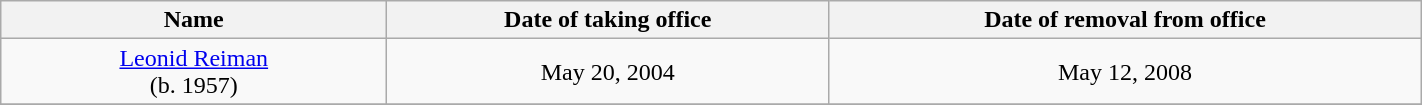<table class="wikitable" style="text-align:center" width=75%>
<tr>
<th width=250px>Name</th>
<th>Date of taking office</th>
<th>Date of removal from office</th>
</tr>
<tr>
<td><a href='#'>Leonid Reiman</a><br>(b. 1957)<br></td>
<td>May 20, 2004</td>
<td>May 12, 2008</td>
</tr>
<tr>
</tr>
</table>
